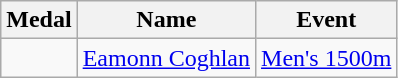<table class="wikitable sortable" style="font-size:100%">
<tr>
<th>Medal</th>
<th>Name</th>
<th>Event</th>
</tr>
<tr>
<td align=center></td>
<td><a href='#'>Eamonn Coghlan</a></td>
<td><a href='#'>Men's 1500m</a></td>
</tr>
</table>
